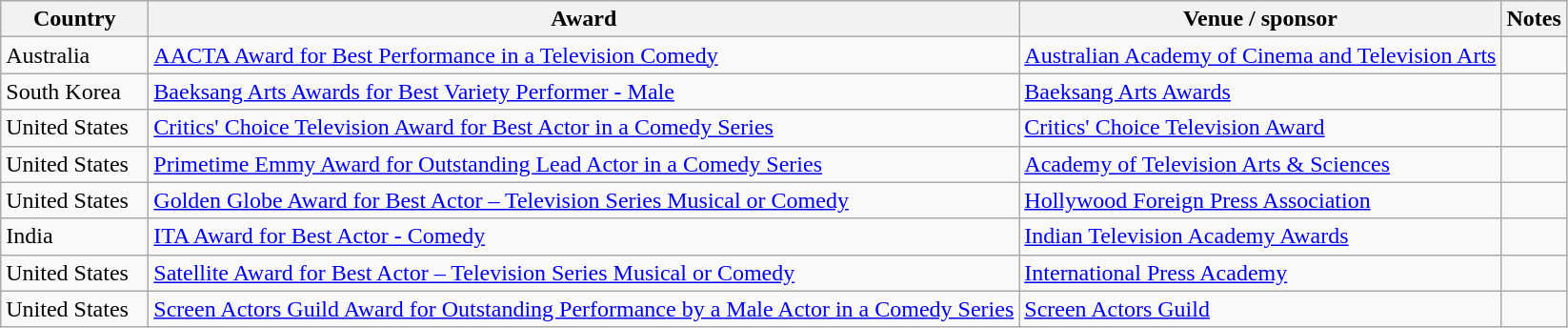<table class="wikitable sortable">
<tr>
<th style="width:6em;">Country</th>
<th>Award</th>
<th>Venue / sponsor</th>
<th>Notes</th>
</tr>
<tr>
<td>Australia</td>
<td><a href='#'>AACTA Award for Best Performance in a Television Comedy</a></td>
<td><a href='#'>Australian Academy of Cinema and Television Arts</a></td>
<td></td>
</tr>
<tr>
<td>South Korea</td>
<td><a href='#'>Baeksang Arts Awards for Best Variety Performer - Male</a></td>
<td><a href='#'>Baeksang Arts Awards</a></td>
<td></td>
</tr>
<tr>
<td>United States</td>
<td><a href='#'>Critics' Choice Television Award for Best Actor in a Comedy Series</a></td>
<td><a href='#'>Critics' Choice Television Award</a></td>
<td></td>
</tr>
<tr>
<td>United States</td>
<td><a href='#'>Primetime Emmy Award for Outstanding Lead Actor in a Comedy Series</a></td>
<td><a href='#'>Academy of Television Arts & Sciences</a></td>
<td></td>
</tr>
<tr>
<td>United States</td>
<td><a href='#'>Golden Globe Award for Best Actor – Television Series Musical or Comedy</a></td>
<td><a href='#'>Hollywood Foreign Press Association</a></td>
<td></td>
</tr>
<tr>
<td>India</td>
<td><a href='#'>ITA Award for Best Actor - Comedy</a></td>
<td><a href='#'>Indian Television Academy Awards</a></td>
<td></td>
</tr>
<tr>
<td>United States</td>
<td><a href='#'>Satellite Award for Best Actor – Television Series Musical or Comedy</a></td>
<td><a href='#'>International Press Academy</a></td>
<td></td>
</tr>
<tr>
<td>United States</td>
<td><a href='#'>Screen Actors Guild Award for Outstanding Performance by a Male Actor in a Comedy Series</a></td>
<td><a href='#'>Screen Actors Guild</a></td>
<td></td>
</tr>
</table>
